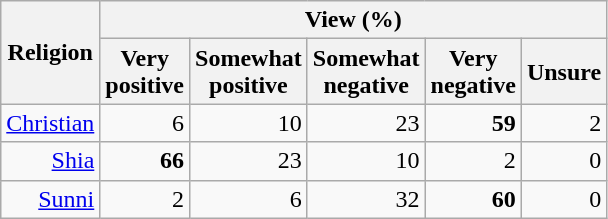<table class="wikitable sortable" style=text-align:right;>
<tr>
<th rowspan=2>Religion</th>
<th colspan=5>View (%)</th>
</tr>
<tr>
<th>Very<br> positive</th>
<th>Somewhat<br> positive</th>
<th>Somewhat<br> negative</th>
<th>Very<br> negative</th>
<th>Unsure</th>
</tr>
<tr>
<td><a href='#'>Christian</a></td>
<td>6</td>
<td>10</td>
<td>23</td>
<td><strong>59</strong></td>
<td>2</td>
</tr>
<tr>
<td><a href='#'>Shia</a></td>
<td><strong>66</strong></td>
<td>23</td>
<td>10</td>
<td>2</td>
<td>0</td>
</tr>
<tr>
<td><a href='#'>Sunni</a></td>
<td>2</td>
<td>6</td>
<td>32</td>
<td><strong>60</strong></td>
<td>0</td>
</tr>
</table>
